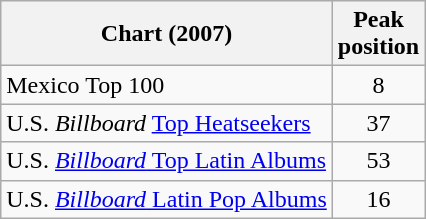<table class="wikitable">
<tr>
<th align="left">Chart (2007)</th>
<th align="center">Peak<br>position</th>
</tr>
<tr>
<td align="left">Mexico Top 100</td>
<td align="center">8</td>
</tr>
<tr>
<td align="left">U.S. <em>Billboard</em> <a href='#'>Top Heatseekers</a></td>
<td align="center">37</td>
</tr>
<tr>
<td align="left">U.S. <a href='#'><em>Billboard</em> Top Latin Albums</a></td>
<td align="center">53</td>
</tr>
<tr>
<td align="left">U.S. <a href='#'><em>Billboard</em> Latin Pop Albums</a></td>
<td align="center">16</td>
</tr>
</table>
